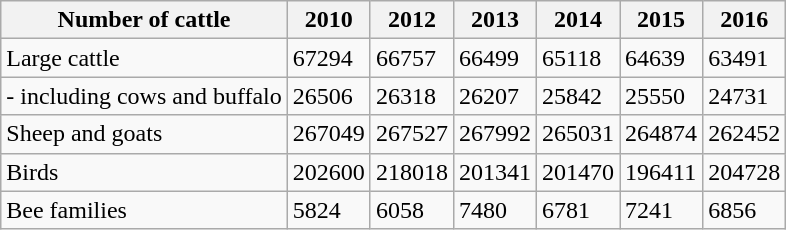<table class="wikitable">
<tr>
<th>Number of cattle</th>
<th>2010</th>
<th>2012</th>
<th>2013</th>
<th>2014</th>
<th>2015</th>
<th>2016</th>
</tr>
<tr>
<td>Large cattle</td>
<td>67294</td>
<td>66757</td>
<td>66499</td>
<td>65118</td>
<td>64639</td>
<td>63491</td>
</tr>
<tr>
<td>- including cows and buffalo</td>
<td>26506</td>
<td>26318</td>
<td>26207</td>
<td>25842</td>
<td>25550</td>
<td>24731</td>
</tr>
<tr>
<td>Sheep and goats</td>
<td>267049</td>
<td>267527</td>
<td>267992</td>
<td>265031</td>
<td>264874</td>
<td>262452</td>
</tr>
<tr>
<td>Birds</td>
<td>202600</td>
<td>218018</td>
<td>201341</td>
<td>201470</td>
<td>196411</td>
<td>204728</td>
</tr>
<tr>
<td>Bee families</td>
<td>5824</td>
<td>6058</td>
<td>7480</td>
<td>6781</td>
<td>7241</td>
<td>6856</td>
</tr>
</table>
